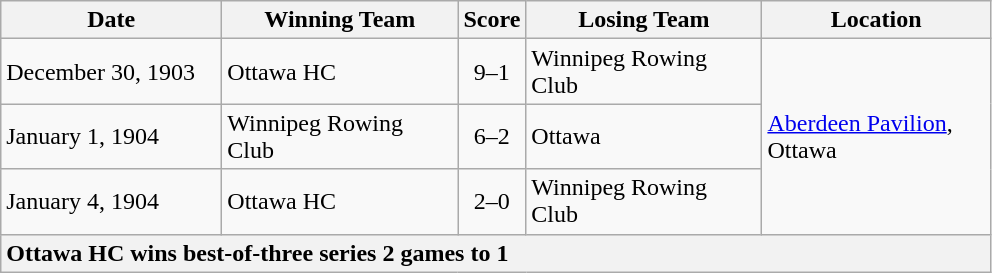<table class="wikitable">
<tr>
<th width="140">Date</th>
<th width="150">Winning Team</th>
<th width="5">Score</th>
<th width="150">Losing Team</th>
<th width="145">Location</th>
</tr>
<tr>
<td>December 30, 1903</td>
<td>Ottawa HC</td>
<td align="center">9–1</td>
<td>Winnipeg Rowing Club</td>
<td rowspan="3"><a href='#'>Aberdeen Pavilion</a>, Ottawa</td>
</tr>
<tr>
<td>January 1, 1904</td>
<td>Winnipeg Rowing Club</td>
<td align="center">6–2</td>
<td>Ottawa</td>
</tr>
<tr>
<td>January 4, 1904</td>
<td>Ottawa HC</td>
<td align="center">2–0</td>
<td>Winnipeg Rowing Club</td>
</tr>
<tr>
<th colspan="5" style="text-align:left;">Ottawa HC wins best-of-three series 2 games to 1</th>
</tr>
</table>
